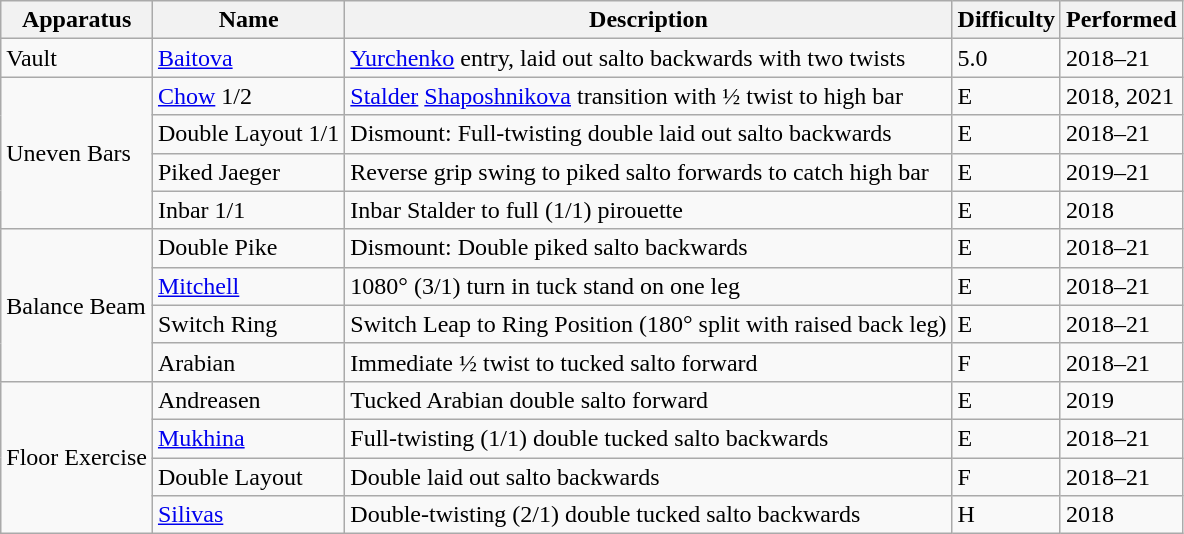<table class="wikitable">
<tr>
<th>Apparatus</th>
<th>Name</th>
<th>Description</th>
<th>Difficulty</th>
<th>Performed</th>
</tr>
<tr>
<td rowspan="1">Vault</td>
<td><a href='#'>Baitova</a></td>
<td><a href='#'>Yurchenko</a> entry, laid out salto backwards with two twists</td>
<td>5.0</td>
<td>2018–21</td>
</tr>
<tr>
<td rowspan="4">Uneven Bars</td>
<td><a href='#'>Chow</a> 1/2</td>
<td><a href='#'>Stalder</a> <a href='#'>Shaposhnikova</a> transition with ½ twist to high bar</td>
<td>E</td>
<td>2018, 2021</td>
</tr>
<tr>
<td>Double Layout 1/1</td>
<td>Dismount: Full-twisting double laid out salto backwards</td>
<td>E</td>
<td>2018–21</td>
</tr>
<tr>
<td>Piked Jaeger</td>
<td>Reverse grip swing to piked salto forwards to catch high bar</td>
<td>E</td>
<td>2019–21</td>
</tr>
<tr>
<td>Inbar 1/1</td>
<td>Inbar Stalder to full (1/1) pirouette</td>
<td>E</td>
<td>2018</td>
</tr>
<tr>
<td rowspan="4">Balance Beam</td>
<td>Double Pike</td>
<td>Dismount: Double piked salto backwards</td>
<td>E</td>
<td>2018–21</td>
</tr>
<tr>
<td><a href='#'>Mitchell</a></td>
<td>1080° (3/1) turn in tuck stand on one leg</td>
<td>E</td>
<td>2018–21</td>
</tr>
<tr>
<td>Switch Ring</td>
<td>Switch Leap to Ring Position (180° split with raised back leg)</td>
<td>E</td>
<td>2018–21</td>
</tr>
<tr>
<td>Arabian</td>
<td>Immediate ½ twist to tucked salto forward</td>
<td>F</td>
<td>2018–21</td>
</tr>
<tr>
<td rowspan="4">Floor Exercise</td>
<td>Andreasen</td>
<td>Tucked Arabian double salto forward</td>
<td>E</td>
<td>2019</td>
</tr>
<tr>
<td><a href='#'>Mukhina</a></td>
<td>Full-twisting (1/1) double tucked salto backwards</td>
<td>E</td>
<td>2018–21</td>
</tr>
<tr>
<td>Double Layout</td>
<td>Double laid out salto backwards</td>
<td>F</td>
<td>2018–21</td>
</tr>
<tr>
<td><a href='#'>Silivas</a></td>
<td>Double-twisting (2/1) double tucked salto backwards</td>
<td>H</td>
<td>2018</td>
</tr>
</table>
